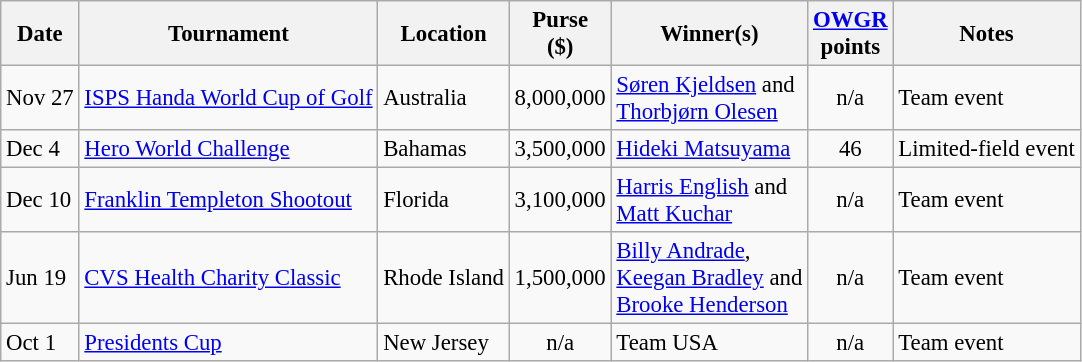<table class="wikitable" style="font-size:95%">
<tr>
<th>Date</th>
<th>Tournament</th>
<th>Location</th>
<th>Purse<br>($)</th>
<th>Winner(s)</th>
<th><a href='#'>OWGR</a><br>points</th>
<th>Notes</th>
</tr>
<tr>
<td>Nov 27</td>
<td><a href='#'>ISPS Handa World Cup of Golf</a></td>
<td>Australia</td>
<td align=right>8,000,000</td>
<td> <a href='#'>Søren Kjeldsen</a> and<br> <a href='#'>Thorbjørn Olesen</a></td>
<td align=center>n/a</td>
<td>Team event</td>
</tr>
<tr>
<td>Dec 4</td>
<td><a href='#'>Hero World Challenge</a></td>
<td>Bahamas</td>
<td align=right>3,500,000</td>
<td> <a href='#'>Hideki Matsuyama</a></td>
<td align=center>46</td>
<td>Limited-field event</td>
</tr>
<tr>
<td>Dec 10</td>
<td><a href='#'>Franklin Templeton Shootout</a></td>
<td>Florida</td>
<td align=right>3,100,000</td>
<td> <a href='#'>Harris English</a> and<br> <a href='#'>Matt Kuchar</a></td>
<td align=center>n/a</td>
<td>Team event</td>
</tr>
<tr>
<td>Jun 19</td>
<td><a href='#'>CVS Health Charity Classic</a></td>
<td>Rhode Island</td>
<td align=right>1,500,000</td>
<td> <a href='#'>Billy Andrade</a>,<br> <a href='#'>Keegan Bradley</a> and<br> <a href='#'>Brooke Henderson</a></td>
<td align=center>n/a</td>
<td>Team event</td>
</tr>
<tr>
<td>Oct 1</td>
<td><a href='#'>Presidents Cup</a></td>
<td>New Jersey</td>
<td align=center>n/a</td>
<td> Team USA</td>
<td align=center>n/a</td>
<td>Team event</td>
</tr>
</table>
